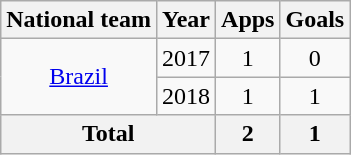<table class="wikitable" style="text-align:center">
<tr>
<th>National team</th>
<th>Year</th>
<th>Apps</th>
<th>Goals</th>
</tr>
<tr>
<td rowspan="2"><a href='#'>Brazil</a></td>
<td>2017</td>
<td>1</td>
<td>0</td>
</tr>
<tr>
<td>2018</td>
<td>1</td>
<td>1</td>
</tr>
<tr>
<th colspan="2">Total</th>
<th>2</th>
<th>1</th>
</tr>
</table>
